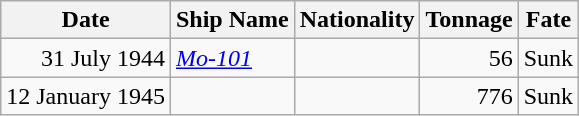<table class="wikitable sortable">
<tr>
<th>Date</th>
<th>Ship Name</th>
<th>Nationality</th>
<th>Tonnage</th>
<th>Fate</th>
</tr>
<tr>
<td align="right">31 July 1944</td>
<td align="left"><a href='#'><em>Mo-101</em></a></td>
<td align="left"></td>
<td align="right">56</td>
<td align="left">Sunk</td>
</tr>
<tr>
<td align="right">12 January 1945</td>
<td align="left"></td>
<td align="left"></td>
<td align="right">776</td>
<td align="left">Sunk</td>
</tr>
</table>
